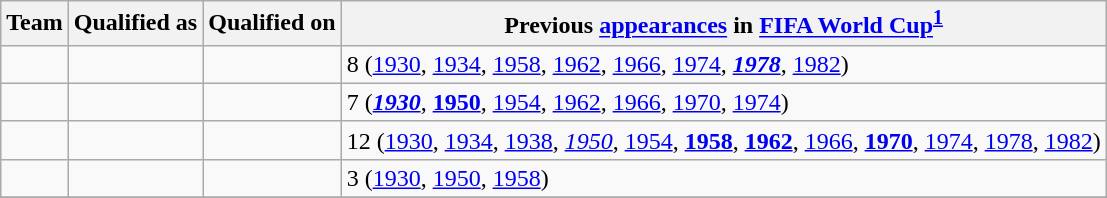<table class="wikitable sortable">
<tr>
<th>Team</th>
<th>Qualified as</th>
<th>Qualified on</th>
<th data-sort-type="number">Previous <a href='#'>appearances</a> in <a href='#'>FIFA World Cup</a><sup><strong><a href='#'>1</a></strong></sup></th>
</tr>
<tr>
<td></td>
<td></td>
<td></td>
<td>8 (<a href='#'>1930</a>, <a href='#'>1934</a>, <a href='#'>1958</a>, <a href='#'>1962</a>, <a href='#'>1966</a>, <a href='#'>1974</a>, <strong><em><a href='#'>1978</a></em></strong>, <a href='#'>1982</a>)</td>
</tr>
<tr>
<td></td>
<td></td>
<td></td>
<td>7 (<strong><em><a href='#'>1930</a></em></strong>, <strong><a href='#'>1950</a></strong>, <a href='#'>1954</a>, <a href='#'>1962</a>, <a href='#'>1966</a>, <a href='#'>1970</a>, <a href='#'>1974</a>)</td>
</tr>
<tr>
<td></td>
<td></td>
<td></td>
<td>12 (<a href='#'>1930</a>, <a href='#'>1934</a>, <a href='#'>1938</a>, <em><a href='#'>1950</a></em>, <a href='#'>1954</a>, <strong><a href='#'>1958</a></strong>, <strong><a href='#'>1962</a></strong>, <a href='#'>1966</a>, <strong><a href='#'>1970</a></strong>, <a href='#'>1974</a>, <a href='#'>1978</a>, <a href='#'>1982</a>)</td>
</tr>
<tr>
<td></td>
<td></td>
<td></td>
<td>3 (<a href='#'>1930</a>, <a href='#'>1950</a>, <a href='#'>1958</a>)</td>
</tr>
<tr>
</tr>
</table>
